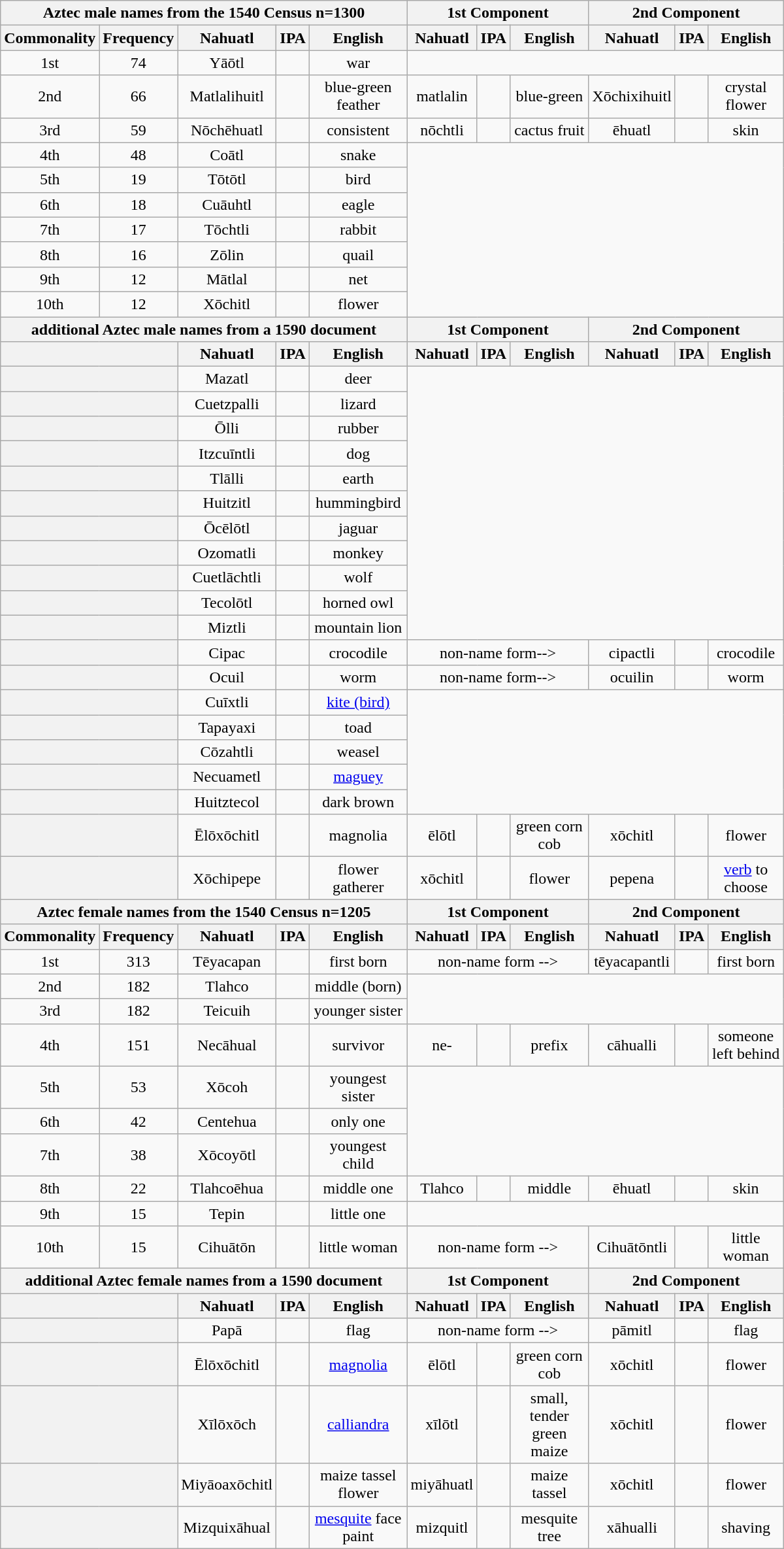<table class="wikitable" style="text-align: center; width: 800px;">
<tr>
<th colspan="5">Aztec male names from the 1540 Census n=1300</th>
<th colspan="3">1st Component</th>
<th colspan="3">2nd Component</th>
</tr>
<tr>
<th>Commonality</th>
<th>Frequency</th>
<th>Nahuatl</th>
<th>IPA</th>
<th>English</th>
<th>Nahuatl</th>
<th>IPA</th>
<th>English</th>
<th>Nahuatl</th>
<th>IPA</th>
<th>English</th>
</tr>
<tr>
<td>1st</td>
<td>74</td>
<td>Yāōtl</td>
<td></td>
<td>war</td>
</tr>
<tr>
<td>2nd</td>
<td>66</td>
<td>Matlalihuitl</td>
<td></td>
<td>blue-green feather</td>
<td>matlalin</td>
<td></td>
<td>blue-green</td>
<td>Xōchixihuitl</td>
<td></td>
<td>crystal flower</td>
</tr>
<tr>
<td>3rd</td>
<td>59</td>
<td>Nōchēhuatl</td>
<td></td>
<td>consistent</td>
<td>nōchtli</td>
<td></td>
<td>cactus fruit</td>
<td>ēhuatl</td>
<td></td>
<td>skin</td>
</tr>
<tr>
<td>4th</td>
<td>48</td>
<td>Coātl</td>
<td></td>
<td>snake</td>
</tr>
<tr>
<td>5th</td>
<td>19</td>
<td>Tōtōtl</td>
<td></td>
<td>bird</td>
</tr>
<tr>
<td>6th</td>
<td>18</td>
<td>Cuāuhtl</td>
<td></td>
<td>eagle</td>
</tr>
<tr>
<td>7th</td>
<td>17</td>
<td>Tōchtli</td>
<td></td>
<td>rabbit</td>
</tr>
<tr>
<td>8th</td>
<td>16</td>
<td>Zōlin</td>
<td></td>
<td>quail</td>
</tr>
<tr>
<td>9th</td>
<td>12</td>
<td>Mātlal</td>
<td></td>
<td>net</td>
</tr>
<tr>
<td>10th</td>
<td>12</td>
<td>Xōchitl</td>
<td></td>
<td>flower</td>
</tr>
<tr>
<th colspan="5">additional Aztec male names from a 1590 document </th>
<th colspan="3">1st Component</th>
<th colspan="3">2nd Component</th>
</tr>
<tr>
<th colspan=2></th>
<th>Nahuatl</th>
<th>IPA</th>
<th>English</th>
<th>Nahuatl</th>
<th>IPA</th>
<th>English</th>
<th>Nahuatl</th>
<th>IPA</th>
<th>English</th>
</tr>
<tr>
<th colspan=2></th>
<td>Mazatl</td>
<td></td>
<td>deer</td>
</tr>
<tr>
<th colspan=2></th>
<td>Cuetzpalli</td>
<td></td>
<td>lizard</td>
</tr>
<tr>
<th colspan=2></th>
<td>Ōlli</td>
<td></td>
<td>rubber</td>
</tr>
<tr>
<th colspan=2></th>
<td>Itzcuīntli</td>
<td></td>
<td>dog</td>
</tr>
<tr>
<th colspan=2></th>
<td>Tlālli</td>
<td></td>
<td>earth</td>
</tr>
<tr>
<th colspan=2></th>
<td>Huitzitl</td>
<td></td>
<td>hummingbird</td>
</tr>
<tr>
<th colspan=2></th>
<td>Ōcēlōtl</td>
<td></td>
<td>jaguar</td>
</tr>
<tr>
<th colspan=2></th>
<td>Ozomatli</td>
<td></td>
<td>monkey</td>
</tr>
<tr>
<th colspan=2></th>
<td>Cuetlāchtli</td>
<td></td>
<td>wolf</td>
</tr>
<tr>
<th colspan=2></th>
<td>Tecolōtl</td>
<td></td>
<td>horned owl</td>
</tr>
<tr>
<th colspan=2></th>
<td>Miztli</td>
<td></td>
<td>mountain lion</td>
</tr>
<tr>
<th colspan=2></th>
<td>Cipac</td>
<td></td>
<td>crocodile</td>
<td colspan=3>non-name form--></td>
<td>cipactli</td>
<td></td>
<td>crocodile</td>
</tr>
<tr>
<th colspan=2></th>
<td>Ocuil</td>
<td></td>
<td>worm</td>
<td colspan=3>non-name form--></td>
<td>ocuilin</td>
<td></td>
<td>worm</td>
</tr>
<tr>
<th colspan=2></th>
<td>Cuīxtli</td>
<td></td>
<td><a href='#'>kite (bird)</a></td>
</tr>
<tr>
<th colspan=2></th>
<td>Tapayaxi</td>
<td></td>
<td>toad</td>
</tr>
<tr>
<th colspan=2></th>
<td>Cōzahtli</td>
<td></td>
<td>weasel</td>
</tr>
<tr>
<th colspan=2></th>
<td>Necuametl</td>
<td></td>
<td><a href='#'>maguey</a></td>
</tr>
<tr>
<th colspan=2></th>
<td>Huitztecol</td>
<td></td>
<td>dark brown</td>
</tr>
<tr>
<th colspan=2></th>
<td>Ēlōxōchitl</td>
<td></td>
<td>magnolia</td>
<td>ēlōtl</td>
<td></td>
<td>green corn cob</td>
<td>xōchitl</td>
<td></td>
<td>flower</td>
</tr>
<tr>
<th colspan=2></th>
<td>Xōchipepe</td>
<td></td>
<td>flower gatherer</td>
<td>xōchitl</td>
<td></td>
<td>flower</td>
<td>pepena</td>
<td></td>
<td><a href='#'>verb</a> to choose</td>
</tr>
<tr>
<th colspan="5">Aztec female names from the 1540 Census n=1205</th>
<th colspan="3">1st Component</th>
<th colspan="3">2nd Component</th>
</tr>
<tr>
<th>Commonality</th>
<th>Frequency</th>
<th>Nahuatl</th>
<th>IPA</th>
<th>English</th>
<th>Nahuatl</th>
<th>IPA</th>
<th>English</th>
<th>Nahuatl</th>
<th>IPA</th>
<th>English</th>
</tr>
<tr>
<td>1st</td>
<td>313</td>
<td>Tēyacapan</td>
<td></td>
<td>first born</td>
<td colspan=3>non-name form --></td>
<td>tēyacapantli</td>
<td></td>
<td>first born</td>
</tr>
<tr>
<td>2nd</td>
<td>182</td>
<td>Tlahco</td>
<td></td>
<td>middle (born)</td>
</tr>
<tr>
<td>3rd</td>
<td>182</td>
<td>Teicuih</td>
<td></td>
<td>younger sister</td>
</tr>
<tr>
<td>4th</td>
<td>151</td>
<td>Necāhual</td>
<td></td>
<td>survivor</td>
<td>ne-</td>
<td></td>
<td>prefix</td>
<td>cāhualli</td>
<td></td>
<td>someone left behind</td>
</tr>
<tr>
<td>5th</td>
<td>53</td>
<td>Xōcoh</td>
<td></td>
<td>youngest sister</td>
</tr>
<tr>
<td>6th</td>
<td>42</td>
<td>Centehua</td>
<td></td>
<td>only one</td>
</tr>
<tr>
<td>7th</td>
<td>38</td>
<td>Xōcoyōtl</td>
<td></td>
<td>youngest child</td>
</tr>
<tr>
<td>8th</td>
<td>22</td>
<td>Tlahcoēhua</td>
<td></td>
<td>middle one</td>
<td>Tlahco</td>
<td></td>
<td>middle</td>
<td>ēhuatl</td>
<td></td>
<td>skin</td>
</tr>
<tr>
<td>9th</td>
<td>15</td>
<td>Tepin</td>
<td></td>
<td>little one</td>
</tr>
<tr>
<td>10th</td>
<td>15</td>
<td>Cihuātōn</td>
<td></td>
<td>little woman</td>
<td colspan=3>non-name form --></td>
<td>Cihuātōntli</td>
<td></td>
<td>little woman</td>
</tr>
<tr>
<th colspan="5">additional Aztec female names from a 1590 document </th>
<th colspan="3">1st Component</th>
<th colspan="3">2nd Component</th>
</tr>
<tr>
<th colspan=2></th>
<th>Nahuatl</th>
<th>IPA</th>
<th>English</th>
<th>Nahuatl</th>
<th>IPA</th>
<th>English</th>
<th>Nahuatl</th>
<th>IPA</th>
<th>English</th>
</tr>
<tr>
<th colspan=2></th>
<td>Papā</td>
<td></td>
<td>flag</td>
<td colspan=3>non-name form --></td>
<td>pāmitl</td>
<td></td>
<td>flag</td>
</tr>
<tr>
<th colspan=2></th>
<td>Ēlōxōchitl</td>
<td></td>
<td><a href='#'>magnolia</a></td>
<td>ēlōtl</td>
<td></td>
<td>green corn cob</td>
<td>xōchitl</td>
<td></td>
<td>flower</td>
</tr>
<tr>
<th colspan=2></th>
<td>Xīlōxōch</td>
<td></td>
<td><a href='#'>calliandra</a></td>
<td>xīlōtl</td>
<td></td>
<td>small, tender green maize</td>
<td>xōchitl</td>
<td></td>
<td>flower</td>
</tr>
<tr>
<th colspan=2></th>
<td>Miyāoaxōchitl</td>
<td></td>
<td>maize tassel flower</td>
<td>miyāhuatl</td>
<td></td>
<td>maize tassel</td>
<td>xōchitl</td>
<td></td>
<td>flower</td>
</tr>
<tr>
<th colspan=2></th>
<td>Mizquixāhual</td>
<td></td>
<td><a href='#'>mesquite</a> face paint</td>
<td>mizquitl</td>
<td></td>
<td>mesquite tree</td>
<td>xāhualli</td>
<td></td>
<td>shaving</td>
</tr>
</table>
